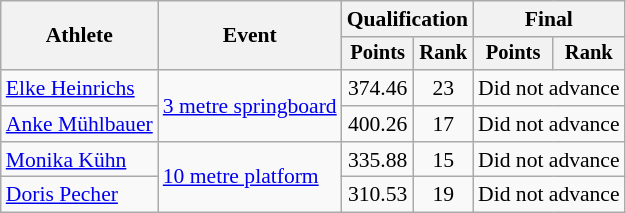<table class="wikitable" style="font-size:90%">
<tr>
<th rowspan=2>Athlete</th>
<th rowspan=2>Event</th>
<th colspan=2>Qualification</th>
<th colspan=2>Final</th>
</tr>
<tr style="font-size:95%">
<th>Points</th>
<th>Rank</th>
<th>Points</th>
<th>Rank</th>
</tr>
<tr align=center>
<td align=left><a href='#'>Elke Heinrichs</a></td>
<td align=left rowspan=2><a href='#'>3 metre springboard</a></td>
<td>374.46</td>
<td>23</td>
<td colspan=2>Did not advance</td>
</tr>
<tr align=center>
<td align=left><a href='#'>Anke Mühlbauer</a></td>
<td>400.26</td>
<td>17</td>
<td colspan=2>Did not advance</td>
</tr>
<tr align=center>
<td align=left><a href='#'>Monika Kühn</a></td>
<td align=left rowspan=2><a href='#'>10 metre platform</a></td>
<td>335.88</td>
<td>15</td>
<td colspan=2>Did not advance</td>
</tr>
<tr align=center>
<td align=left><a href='#'>Doris Pecher</a></td>
<td>310.53</td>
<td>19</td>
<td colspan=2>Did not advance</td>
</tr>
</table>
